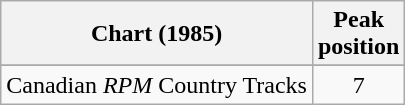<table class="wikitable sortable">
<tr>
<th align="left">Chart (1985)</th>
<th align="center">Peak<br>position</th>
</tr>
<tr>
</tr>
<tr>
<td align="left">Canadian <em>RPM</em> Country Tracks</td>
<td align="center">7</td>
</tr>
</table>
